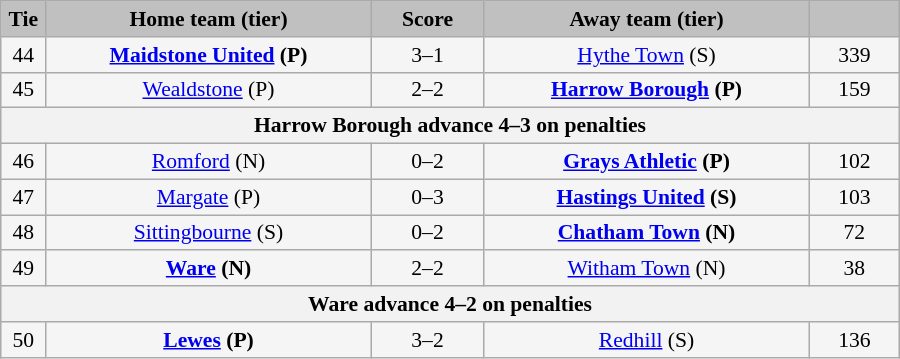<table class="wikitable" style="width: 600px; background:WhiteSmoke; text-align:center; font-size:90%">
<tr>
<td scope="col" style="width:  5.00%; background:silver;"><strong>Tie</strong></td>
<td scope="col" style="width: 36.25%; background:silver;"><strong>Home team (tier)</strong></td>
<td scope="col" style="width: 12.50%; background:silver;"><strong>Score</strong></td>
<td scope="col" style="width: 36.25%; background:silver;"><strong>Away team (tier)</strong></td>
<td scope="col" style="width: 10.00%; background:silver;"><strong></strong></td>
</tr>
<tr>
<td>44</td>
<td><strong><a href='#'>Maidstone United</a> (P)</strong></td>
<td>3–1</td>
<td><a href='#'>Hythe Town</a> (S)</td>
<td>339</td>
</tr>
<tr>
<td>45</td>
<td><a href='#'>Wealdstone</a> (P)</td>
<td>2–2</td>
<td><strong><a href='#'>Harrow Borough</a> (P)</strong></td>
<td>159</td>
</tr>
<tr>
<th colspan="5">Harrow Borough advance 4–3 on penalties</th>
</tr>
<tr>
<td>46</td>
<td><a href='#'>Romford</a> (N)</td>
<td>0–2</td>
<td><strong><a href='#'>Grays Athletic</a> (P)</strong></td>
<td>102</td>
</tr>
<tr>
<td>47</td>
<td><a href='#'>Margate</a> (P)</td>
<td>0–3</td>
<td><strong><a href='#'>Hastings United</a> (S)</strong></td>
<td>103</td>
</tr>
<tr>
<td>48</td>
<td><a href='#'>Sittingbourne</a> (S)</td>
<td>0–2</td>
<td><strong><a href='#'>Chatham Town</a> (N)</strong></td>
<td>72</td>
</tr>
<tr>
<td>49</td>
<td><strong><a href='#'>Ware</a> (N)</strong></td>
<td>2–2</td>
<td><a href='#'>Witham Town</a> (N)</td>
<td>38</td>
</tr>
<tr>
<th colspan="5">Ware advance 4–2 on penalties</th>
</tr>
<tr>
<td>50</td>
<td><strong><a href='#'>Lewes</a> (P)</strong></td>
<td>3–2</td>
<td><a href='#'>Redhill</a> (S)</td>
<td>136</td>
</tr>
</table>
